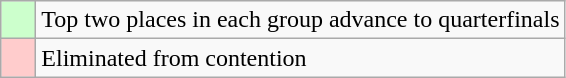<table class="wikitable">
<tr>
<td style="background: #ccffcc;">    </td>
<td>Top two places in each group advance to quarterfinals</td>
</tr>
<tr>
<td style="background: #ffcccc;">    </td>
<td>Eliminated from contention</td>
</tr>
</table>
